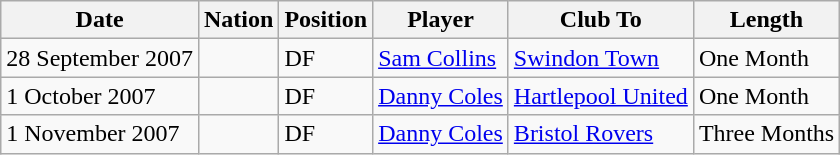<table class="wikitable">
<tr>
<th>Date</th>
<th>Nation</th>
<th>Position</th>
<th>Player</th>
<th>Club To</th>
<th>Length</th>
</tr>
<tr>
<td>28 September 2007</td>
<td></td>
<td>DF</td>
<td><a href='#'>Sam Collins</a></td>
<td><a href='#'>Swindon Town</a></td>
<td>One Month</td>
</tr>
<tr>
<td>1 October 2007</td>
<td></td>
<td>DF</td>
<td><a href='#'>Danny Coles</a></td>
<td><a href='#'>Hartlepool United</a></td>
<td>One Month</td>
</tr>
<tr>
<td>1 November 2007</td>
<td></td>
<td>DF</td>
<td><a href='#'>Danny Coles</a></td>
<td><a href='#'>Bristol Rovers</a></td>
<td>Three Months</td>
</tr>
</table>
